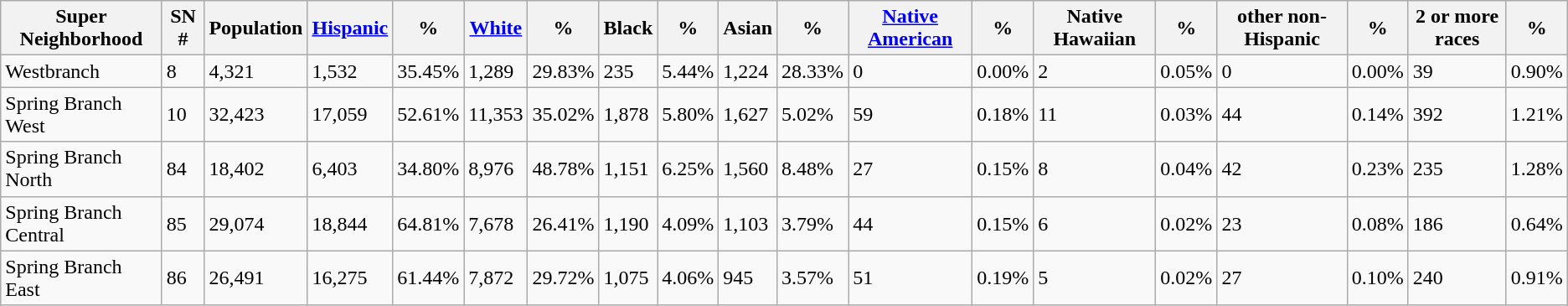<table class="wikitable sortable">
<tr>
<th>Super Neighborhood</th>
<th>SN #</th>
<th>Population</th>
<th><a href='#'>Hispanic</a></th>
<th>%</th>
<th><a href='#'>White</a></th>
<th>%</th>
<th>Black</th>
<th>%</th>
<th>Asian</th>
<th>%</th>
<th><a href='#'>Native American</a></th>
<th>%</th>
<th>Native Hawaiian</th>
<th>%</th>
<th>other non-Hispanic</th>
<th>%</th>
<th>2 or more races</th>
<th>%</th>
</tr>
<tr>
<td>Westbranch</td>
<td>8</td>
<td>4,321</td>
<td>1,532</td>
<td>35.45%</td>
<td>1,289</td>
<td>29.83%</td>
<td>235</td>
<td>5.44%</td>
<td>1,224</td>
<td>28.33%</td>
<td>0</td>
<td>0.00%</td>
<td>2</td>
<td>0.05%</td>
<td>0</td>
<td>0.00%</td>
<td>39</td>
<td>0.90%</td>
</tr>
<tr>
<td>Spring Branch West</td>
<td>10</td>
<td>32,423</td>
<td>17,059</td>
<td>52.61%</td>
<td>11,353</td>
<td>35.02%</td>
<td>1,878</td>
<td>5.80%</td>
<td>1,627</td>
<td>5.02%</td>
<td>59</td>
<td>0.18%</td>
<td>11</td>
<td>0.03%</td>
<td>44</td>
<td>0.14%</td>
<td>392</td>
<td>1.21%</td>
</tr>
<tr>
<td>Spring Branch North</td>
<td>84</td>
<td>18,402</td>
<td>6,403</td>
<td>34.80%</td>
<td>8,976</td>
<td>48.78%</td>
<td>1,151</td>
<td>6.25%</td>
<td>1,560</td>
<td>8.48%</td>
<td>27</td>
<td>0.15%</td>
<td>8</td>
<td>0.04%</td>
<td>42</td>
<td>0.23%</td>
<td>235</td>
<td>1.28%</td>
</tr>
<tr>
<td>Spring Branch Central</td>
<td>85</td>
<td>29,074</td>
<td>18,844</td>
<td>64.81%</td>
<td>7,678</td>
<td>26.41%</td>
<td>1,190</td>
<td>4.09%</td>
<td>1,103</td>
<td>3.79%</td>
<td>44</td>
<td>0.15%</td>
<td>6</td>
<td>0.02%</td>
<td>23</td>
<td>0.08%</td>
<td>186</td>
<td>0.64%</td>
</tr>
<tr>
<td>Spring Branch East</td>
<td>86</td>
<td>26,491</td>
<td>16,275</td>
<td>61.44%</td>
<td>7,872</td>
<td>29.72%</td>
<td>1,075</td>
<td>4.06%</td>
<td>945</td>
<td>3.57%</td>
<td>51</td>
<td>0.19%</td>
<td>5</td>
<td>0.02%</td>
<td>27</td>
<td>0.10%</td>
<td>240</td>
<td>0.91%</td>
</tr>
</table>
